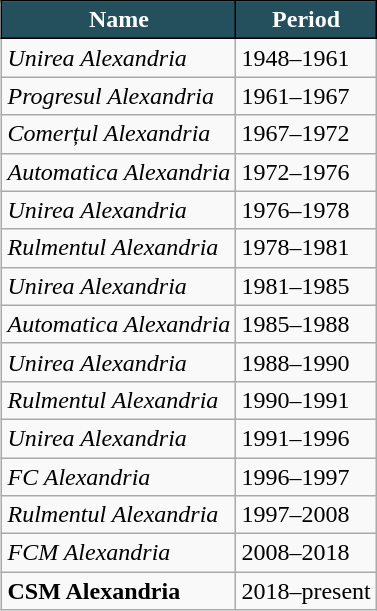<table class="wikitable" style="text-align: left" align="right">
<tr>
<th style="background:#24505d;color:#FFFFFF;border:1px solid #000000;">Name</th>
<th style="background:#24505d;color:#FFFFFF;border:1px solid #000000;">Period</th>
</tr>
<tr>
<td align=left><em>Unirea Alexandria</em></td>
<td>1948–1961</td>
</tr>
<tr>
<td align=left><em>Progresul Alexandria</em></td>
<td>1961–1967</td>
</tr>
<tr>
<td align=left><em>Comerțul Alexandria</em></td>
<td>1967–1972</td>
</tr>
<tr>
<td align=left><em>Automatica Alexandria</em></td>
<td>1972–1976</td>
</tr>
<tr>
<td align=left><em>Unirea Alexandria</em></td>
<td>1976–1978</td>
</tr>
<tr>
<td align=left><em>Rulmentul Alexandria</em></td>
<td>1978–1981</td>
</tr>
<tr>
<td align=left><em>Unirea Alexandria</em></td>
<td>1981–1985</td>
</tr>
<tr>
<td align=left><em>Automatica Alexandria</em></td>
<td>1985–1988</td>
</tr>
<tr>
<td align=left><em>Unirea Alexandria</em></td>
<td>1988–1990</td>
</tr>
<tr>
<td align=left><em>Rulmentul Alexandria</em></td>
<td>1990–1991</td>
</tr>
<tr>
<td align=left><em>Unirea Alexandria</em></td>
<td>1991–1996</td>
</tr>
<tr>
<td align=left><em>FC Alexandria</em></td>
<td>1996–1997</td>
</tr>
<tr>
<td align=left><em>Rulmentul Alexandria</em></td>
<td>1997–2008</td>
</tr>
<tr>
<td align=left><em>FCM Alexandria</em></td>
<td>2008–2018</td>
</tr>
<tr>
<td align=left><strong>CSM Alexandria</strong></td>
<td>2018–present</td>
</tr>
</table>
